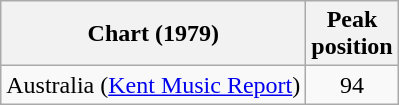<table class="wikitable">
<tr>
<th>Chart (1979)</th>
<th>Peak<br> position</th>
</tr>
<tr>
<td>Australia (<a href='#'>Kent Music Report</a>)</td>
<td align="center">94</td>
</tr>
</table>
